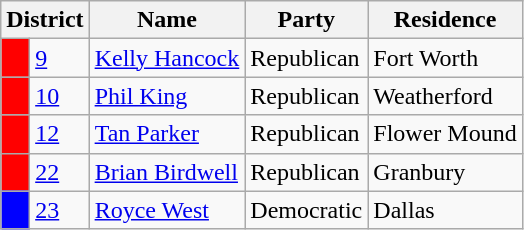<table class="wikitable">
<tr>
<th colspan="2">District</th>
<th>Name</th>
<th>Party</th>
<th>Residence</th>
</tr>
<tr>
<td bgcolor=red> </td>
<td><a href='#'>9</a></td>
<td><a href='#'>Kelly Hancock</a></td>
<td>Republican</td>
<td>Fort Worth</td>
</tr>
<tr>
<td bgcolor=red> </td>
<td><a href='#'>10</a></td>
<td><a href='#'>Phil King</a></td>
<td>Republican</td>
<td>Weatherford</td>
</tr>
<tr>
<td bgcolor=red> </td>
<td><a href='#'>12</a></td>
<td><a href='#'>Tan Parker</a></td>
<td>Republican</td>
<td>Flower Mound</td>
</tr>
<tr>
<td bgcolor=red> </td>
<td><a href='#'>22</a></td>
<td><a href='#'>Brian Birdwell</a></td>
<td>Republican</td>
<td>Granbury</td>
</tr>
<tr>
<td style="background:blue"> </td>
<td><a href='#'>23</a></td>
<td><a href='#'>Royce West</a></td>
<td>Democratic</td>
<td>Dallas</td>
</tr>
</table>
